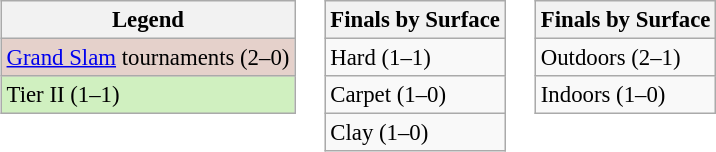<table>
<tr valign=top>
<td><br><table class=wikitable style=font-size:95%>
<tr>
<th>Legend</th>
</tr>
<tr>
<td bgcolor=e5d1cb><a href='#'>Grand Slam</a> tournaments (2–0)</td>
</tr>
<tr>
<td bgcolor=d0f0c0>Tier II (1–1)</td>
</tr>
</table>
</td>
<td><br><table class=wikitable style=font-size:95%>
<tr>
<th>Finals by Surface</th>
</tr>
<tr>
<td>Hard (1–1)</td>
</tr>
<tr>
<td>Carpet (1–0)</td>
</tr>
<tr>
<td>Clay (1–0)</td>
</tr>
</table>
</td>
<td><br><table class=wikitable style=font-size:95%>
<tr>
<th>Finals by Surface</th>
</tr>
<tr>
<td>Outdoors (2–1)</td>
</tr>
<tr>
<td>Indoors (1–0)</td>
</tr>
</table>
</td>
</tr>
</table>
